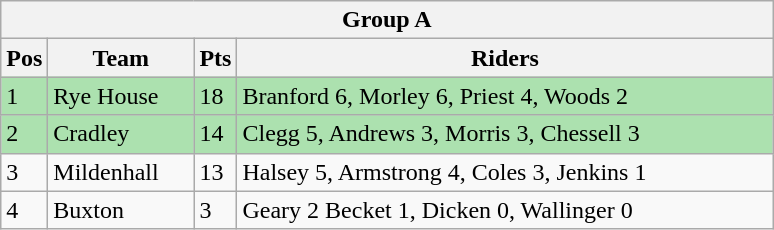<table class="wikitable">
<tr>
<th colspan="4">Group A</th>
</tr>
<tr>
<th width=20>Pos</th>
<th width=90>Team</th>
<th width=20>Pts</th>
<th width=350>Riders</th>
</tr>
<tr style="background:#ACE1AF;">
<td>1</td>
<td align=left>Rye House</td>
<td>18</td>
<td>Branford 6, Morley 6, Priest 4, Woods 2</td>
</tr>
<tr style="background:#ACE1AF;">
<td>2</td>
<td align=left>Cradley</td>
<td>14</td>
<td>Clegg 5, Andrews 3, Morris 3, Chessell 3</td>
</tr>
<tr>
<td>3</td>
<td align=left>Mildenhall</td>
<td>13</td>
<td>Halsey 5, Armstrong 4, Coles 3, Jenkins 1</td>
</tr>
<tr>
<td>4</td>
<td align=left>Buxton</td>
<td>3</td>
<td>Geary 2 Becket 1, Dicken 0, Wallinger 0</td>
</tr>
</table>
